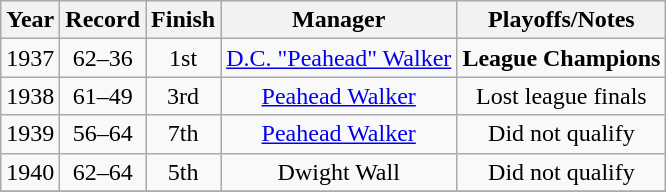<table class="wikitable" style="text-align:center">
<tr>
<th>Year</th>
<th>Record</th>
<th>Finish</th>
<th>Manager</th>
<th>Playoffs/Notes</th>
</tr>
<tr align=center>
<td>1937</td>
<td>62–36</td>
<td>1st</td>
<td><a href='#'>D.C. "Peahead" Walker</a></td>
<td><strong>League Champions</strong></td>
</tr>
<tr align=center>
<td>1938</td>
<td>61–49</td>
<td>3rd</td>
<td><a href='#'>Peahead Walker</a></td>
<td>Lost league finals</td>
</tr>
<tr align=center>
<td>1939</td>
<td>56–64</td>
<td>7th</td>
<td><a href='#'>Peahead Walker</a></td>
<td>Did not qualify</td>
</tr>
<tr align=center>
<td>1940</td>
<td>62–64</td>
<td>5th</td>
<td>Dwight Wall</td>
<td>Did not qualify</td>
</tr>
<tr align=center>
</tr>
</table>
